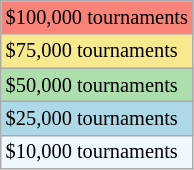<table class="wikitable" style="font-size:85%;">
<tr style="background:#f88379;">
<td>$100,000 tournaments</td>
</tr>
<tr style="background:#f7e98e;">
<td>$75,000 tournaments</td>
</tr>
<tr style="background:#addfad;">
<td>$50,000 tournaments</td>
</tr>
<tr style="background:lightblue;">
<td>$25,000 tournaments</td>
</tr>
<tr style="background:#f0f8ff;">
<td>$10,000 tournaments</td>
</tr>
</table>
